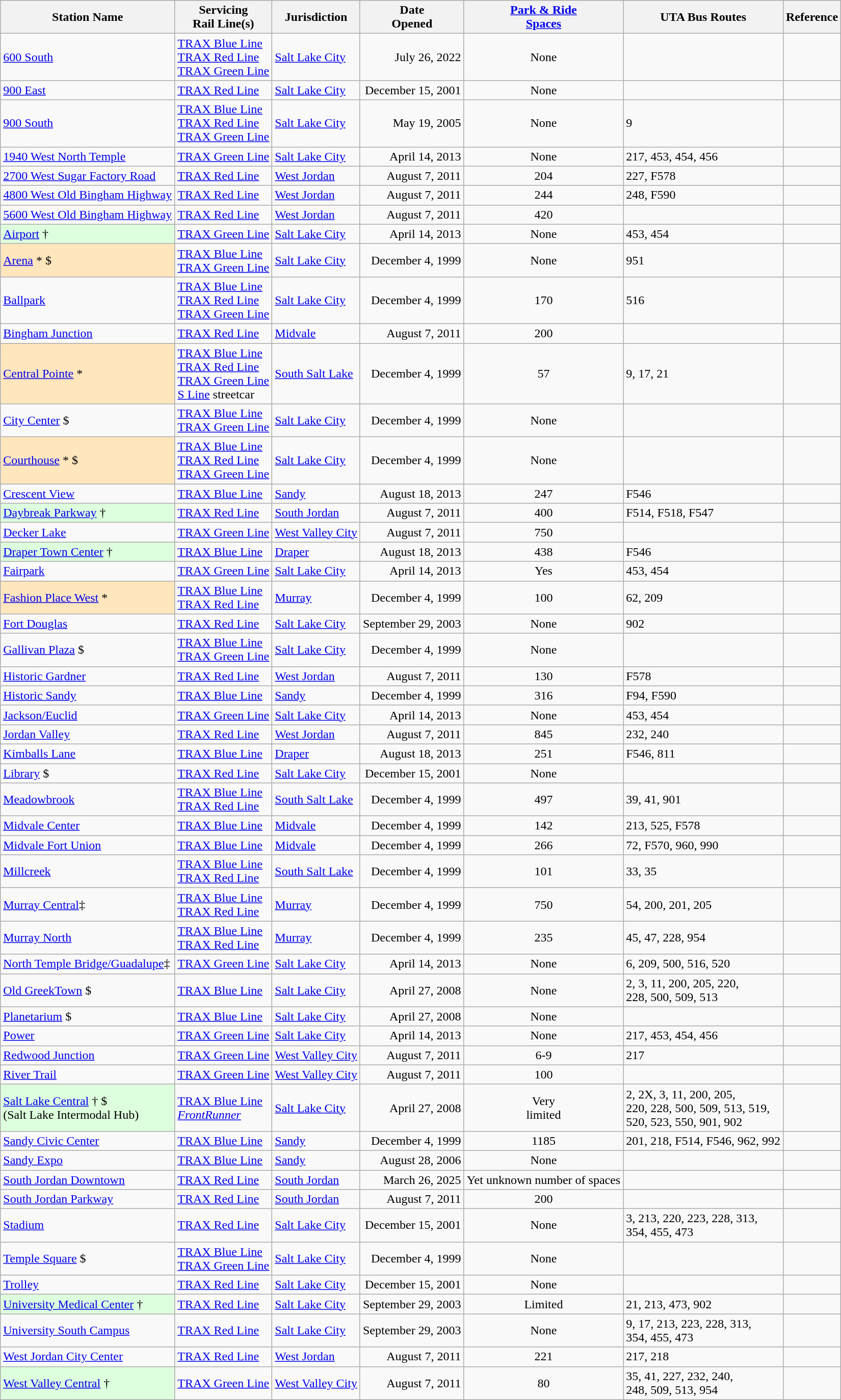<table class="wikitable sortable">
<tr>
<th>Station Name</th>
<th>Servicing<br>Rail Line(s)</th>
<th>Jurisdiction</th>
<th>Date<br>Opened</th>
<th><a href='#'>Park & Ride<br>Spaces</a></th>
<th>UTA Bus Routes </th>
<th class="unsortable">Reference</th>
</tr>
<tr>
<td><a href='#'>600 South</a></td>
<td> <a href='#'>TRAX Blue Line</a><br> <a href='#'>TRAX Red Line</a><br> <a href='#'>TRAX Green Line</a></td>
<td><a href='#'>Salt Lake City</a></td>
<td align="right">July 26, 2022</td>
<td style="text-align:center;">None</td>
<td></td>
<td style="text-align:center;"></td>
</tr>
<tr>
<td><a href='#'>900 East</a></td>
<td> <a href='#'>TRAX Red Line</a></td>
<td><a href='#'>Salt Lake City</a></td>
<td align="right">December 15, 2001</td>
<td style="text-align:center;">None</td>
<td></td>
<td style="text-align:center;"></td>
</tr>
<tr>
<td><a href='#'>900 South</a></td>
<td> <a href='#'>TRAX Blue Line</a><br> <a href='#'>TRAX Red Line</a><br> <a href='#'>TRAX Green Line</a></td>
<td><a href='#'>Salt Lake City</a></td>
<td align="right">May 19, 2005</td>
<td style="text-align:center;">None</td>
<td>9</td>
<td style="text-align:center;"></td>
</tr>
<tr>
<td><a href='#'>1940 West North Temple</a></td>
<td> <a href='#'>TRAX Green Line</a></td>
<td><a href='#'>Salt Lake City</a></td>
<td align="right">April 14, 2013</td>
<td style="text-align:center;">None</td>
<td>217, 453, 454, 456</td>
<td style="text-align:center;"></td>
</tr>
<tr>
<td><a href='#'>2700 West Sugar Factory Road</a></td>
<td> <a href='#'>TRAX Red Line</a></td>
<td><a href='#'>West Jordan</a></td>
<td align="right">August 7, 2011</td>
<td style="text-align:center;">204</td>
<td>227, F578</td>
<td style="text-align:center;"></td>
</tr>
<tr>
<td><a href='#'>4800 West Old Bingham Highway</a></td>
<td> <a href='#'>TRAX Red Line</a><br></td>
<td><a href='#'>West Jordan</a></td>
<td align="right">August 7, 2011</td>
<td style="text-align:center;">244</td>
<td>248, F590</td>
<td style="text-align:center;"></td>
</tr>
<tr>
<td><a href='#'>5600 West Old Bingham Highway</a></td>
<td> <a href='#'>TRAX Red Line</a><br></td>
<td><a href='#'>West Jordan</a></td>
<td align="right">August 7, 2011</td>
<td style="text-align:center;">420</td>
<td></td>
<td style="text-align:center;"></td>
</tr>
<tr>
<td style="background:#dfd;"><a href='#'>Airport</a> †</td>
<td> <a href='#'>TRAX Green Line</a></td>
<td><a href='#'>Salt Lake City</a></td>
<td align="right">April 14, 2013</td>
<td style="text-align:center;">None</td>
<td>453, 454</td>
<td style="text-align:center;"></td>
</tr>
<tr>
<td style="background:#ffe6bd;"><a href='#'>Arena</a> * $</td>
<td> <a href='#'>TRAX Blue Line</a><br> <a href='#'>TRAX Green Line</a></td>
<td><a href='#'>Salt Lake City</a></td>
<td align="right">December 4, 1999</td>
<td style="text-align:center;">None</td>
<td>951</td>
<td style="text-align:center;"></td>
</tr>
<tr>
<td><a href='#'>Ballpark</a></td>
<td> <a href='#'>TRAX Blue Line</a><br> <a href='#'>TRAX Red Line</a><br> <a href='#'>TRAX Green Line</a></td>
<td><a href='#'>Salt Lake City</a></td>
<td align="right">December 4, 1999</td>
<td style="text-align:center;">170</td>
<td>516</td>
<td style="text-align:center;"></td>
</tr>
<tr>
<td><a href='#'>Bingham Junction</a></td>
<td> <a href='#'>TRAX Red Line</a></td>
<td><a href='#'>Midvale</a></td>
<td align="right">August 7, 2011</td>
<td style="text-align:center;">200</td>
<td></td>
<td style="text-align:center;"></td>
</tr>
<tr>
<td style="background:#ffe6bd;"><a href='#'>Central Pointe</a> *</td>
<td> <a href='#'>TRAX Blue Line</a><br> <a href='#'>TRAX Red Line</a><br> <a href='#'>TRAX Green Line</a><br> <a href='#'>S Line</a> streetcar</td>
<td><a href='#'>South Salt Lake</a></td>
<td align="right">December 4, 1999</td>
<td style="text-align:center;">57</td>
<td>9, 17, 21</td>
<td style="text-align:center;"></td>
</tr>
<tr>
<td><a href='#'>City Center</a> $</td>
<td> <a href='#'>TRAX Blue Line</a><br> <a href='#'>TRAX Green Line</a></td>
<td><a href='#'>Salt Lake City</a></td>
<td align="right">December 4, 1999</td>
<td style="text-align:center;">None</td>
<td></td>
<td style="text-align:center;"></td>
</tr>
<tr>
<td style="background:#ffe6bd;"><a href='#'>Courthouse</a> * $</td>
<td> <a href='#'>TRAX Blue Line</a><br> <a href='#'>TRAX Red Line</a><br> <a href='#'>TRAX Green Line</a></td>
<td><a href='#'>Salt Lake City</a></td>
<td align="right">December 4, 1999</td>
<td style="text-align:center;">None</td>
<td></td>
<td style="text-align:center;"></td>
</tr>
<tr>
<td><a href='#'>Crescent View</a></td>
<td> <a href='#'>TRAX Blue Line</a></td>
<td><a href='#'>Sandy</a></td>
<td align="right">August 18, 2013</td>
<td style="text-align:center;">247</td>
<td>F546</td>
<td style="text-align:center;"></td>
</tr>
<tr>
<td style="background:#dfd;"><a href='#'>Daybreak Parkway</a> †</td>
<td> <a href='#'>TRAX Red Line</a></td>
<td><a href='#'>South Jordan</a></td>
<td align="right">August 7, 2011</td>
<td style="text-align:center;">400</td>
<td>F514, F518, F547</td>
<td style="text-align:center;"></td>
</tr>
<tr>
<td><a href='#'>Decker Lake</a></td>
<td> <a href='#'>TRAX Green Line</a></td>
<td><a href='#'>West Valley City</a></td>
<td align="right">August 7, 2011</td>
<td style="text-align:center;">750</td>
<td></td>
<td style="text-align:center;"></td>
</tr>
<tr>
<td style="background:#dfd;"><a href='#'>Draper Town Center</a> †</td>
<td> <a href='#'>TRAX Blue Line</a></td>
<td><a href='#'>Draper</a></td>
<td align="right">August 18, 2013</td>
<td style="text-align:center;">438</td>
<td>F546</td>
<td style="text-align:center;"></td>
</tr>
<tr>
<td><a href='#'>Fairpark</a></td>
<td> <a href='#'>TRAX Green Line</a></td>
<td><a href='#'>Salt Lake City</a></td>
<td align="right">April 14, 2013</td>
<td style="text-align:center;">Yes</td>
<td>453, 454</td>
<td style="text-align:center;"></td>
</tr>
<tr>
<td style="background:#ffe6bd;"><a href='#'>Fashion Place West</a> *</td>
<td> <a href='#'>TRAX Blue Line</a><br> <a href='#'>TRAX Red Line</a></td>
<td><a href='#'>Murray</a></td>
<td align="right">December 4, 1999</td>
<td style="text-align:center;">100</td>
<td>62, 209</td>
<td style="text-align:center;"></td>
</tr>
<tr>
<td><a href='#'>Fort Douglas</a></td>
<td> <a href='#'>TRAX Red Line</a></td>
<td><a href='#'>Salt Lake City</a></td>
<td align="right">September 29, 2003</td>
<td style="text-align:center;">None</td>
<td>902</td>
<td style="text-align:center;"></td>
</tr>
<tr>
<td><a href='#'>Gallivan Plaza</a> $</td>
<td> <a href='#'>TRAX Blue Line</a><br> <a href='#'>TRAX Green Line</a></td>
<td><a href='#'>Salt Lake City</a></td>
<td align="right">December 4, 1999</td>
<td style="text-align:center;">None</td>
<td></td>
<td style="text-align:center;"></td>
</tr>
<tr>
<td><a href='#'>Historic Gardner</a></td>
<td> <a href='#'>TRAX Red Line</a></td>
<td><a href='#'>West Jordan</a></td>
<td align="right">August 7, 2011</td>
<td style="text-align:center;">130</td>
<td>F578</td>
<td style="text-align:center;"></td>
</tr>
<tr>
<td><a href='#'>Historic Sandy</a></td>
<td> <a href='#'>TRAX Blue Line</a></td>
<td><a href='#'>Sandy</a></td>
<td align="right">December 4, 1999</td>
<td style="text-align:center;">316</td>
<td>F94, F590</td>
<td style="text-align:center;"></td>
</tr>
<tr>
<td><a href='#'>Jackson/Euclid</a></td>
<td> <a href='#'>TRAX Green Line</a></td>
<td><a href='#'>Salt Lake City</a></td>
<td align="right">April 14, 2013</td>
<td style="text-align:center;">None</td>
<td>453, 454</td>
<td style="text-align:center;"></td>
</tr>
<tr>
<td><a href='#'>Jordan Valley</a></td>
<td> <a href='#'>TRAX Red Line</a></td>
<td><a href='#'>West Jordan</a></td>
<td align="right">August 7, 2011</td>
<td style="text-align:center;">845</td>
<td>232, 240</td>
<td style="text-align:center;"></td>
</tr>
<tr>
<td><a href='#'>Kimballs Lane</a></td>
<td> <a href='#'>TRAX Blue Line</a></td>
<td><a href='#'>Draper</a></td>
<td align="right">August 18, 2013</td>
<td style="text-align:center;">251</td>
<td>F546, 811</td>
<td style="text-align:center;"></td>
</tr>
<tr>
<td><a href='#'>Library</a> $</td>
<td> <a href='#'>TRAX Red Line</a></td>
<td><a href='#'>Salt Lake City</a></td>
<td align="right">December 15, 2001</td>
<td style="text-align:center;">None</td>
<td></td>
<td style="text-align:center;"></td>
</tr>
<tr>
<td><a href='#'>Meadowbrook</a></td>
<td> <a href='#'>TRAX Blue Line</a><br> <a href='#'>TRAX Red Line</a></td>
<td><a href='#'>South Salt Lake</a></td>
<td align="right">December 4, 1999</td>
<td style="text-align:center;">497</td>
<td>39, 41, 901</td>
<td style="text-align:center;"></td>
</tr>
<tr>
<td><a href='#'>Midvale Center</a></td>
<td> <a href='#'>TRAX Blue Line</a></td>
<td><a href='#'>Midvale</a></td>
<td align="right">December 4, 1999</td>
<td style="text-align:center;">142</td>
<td>213, 525, F578</td>
<td style="text-align:center;"></td>
</tr>
<tr>
<td><a href='#'>Midvale Fort Union</a></td>
<td> <a href='#'>TRAX Blue Line</a><br></td>
<td><a href='#'>Midvale</a></td>
<td align="right">December 4, 1999</td>
<td style="text-align:center;">266</td>
<td>72, F570, 960, 990</td>
<td style="text-align:center;"></td>
</tr>
<tr>
<td><a href='#'>Millcreek</a></td>
<td> <a href='#'>TRAX Blue Line</a><br> <a href='#'>TRAX Red Line</a></td>
<td><a href='#'>South Salt Lake</a></td>
<td align="right">December 4, 1999</td>
<td style="text-align:center;">101</td>
<td>33, 35</td>
<td style="text-align:center;"></td>
</tr>
<tr>
<td><a href='#'>Murray Central</a>‡</td>
<td> <a href='#'>TRAX Blue Line</a><br> <a href='#'>TRAX Red Line</a></td>
<td><a href='#'>Murray</a></td>
<td align="right">December 4, 1999</td>
<td style="text-align:center;">750</td>
<td>54, 200, 201, 205</td>
<td style="text-align:center;"></td>
</tr>
<tr>
<td><a href='#'>Murray North</a></td>
<td> <a href='#'>TRAX Blue Line</a><br> <a href='#'>TRAX Red Line</a></td>
<td><a href='#'>Murray</a></td>
<td align="right">December 4, 1999</td>
<td style="text-align:center;">235</td>
<td>45, 47, 228, 954</td>
<td style="text-align:center;"></td>
</tr>
<tr>
<td><a href='#'>North Temple Bridge/Guadalupe</a>‡</td>
<td> <a href='#'>TRAX Green Line</a></td>
<td><a href='#'>Salt Lake City</a></td>
<td align="right">April 14, 2013</td>
<td style="text-align:center;">None</td>
<td>6, 209, 500, 516, 520</td>
<td style="text-align:center;"></td>
</tr>
<tr>
<td><a href='#'>Old GreekTown</a> $</td>
<td> <a href='#'>TRAX Blue Line</a></td>
<td><a href='#'>Salt Lake City</a></td>
<td align="right">April 27, 2008</td>
<td style="text-align:center;">None</td>
<td>2, 3, 11, 200, 205, 220,<br>228, 500, 509, 513</td>
<td style="text-align:center;"></td>
</tr>
<tr>
<td><a href='#'>Planetarium</a> $</td>
<td> <a href='#'>TRAX Blue Line</a><br></td>
<td><a href='#'>Salt Lake City</a></td>
<td align="right">April 27, 2008</td>
<td style="text-align:center;">None</td>
<td></td>
<td style="text-align:center;"></td>
</tr>
<tr>
<td><a href='#'>Power</a></td>
<td> <a href='#'>TRAX Green Line</a></td>
<td><a href='#'>Salt Lake City</a></td>
<td align="right">April 14, 2013</td>
<td style="text-align:center;">None</td>
<td>217, 453, 454, 456</td>
<td style="text-align:center;"></td>
</tr>
<tr>
<td><a href='#'>Redwood Junction</a></td>
<td> <a href='#'>TRAX Green Line</a></td>
<td><a href='#'>West Valley City</a></td>
<td align="right">August 7, 2011</td>
<td style="text-align:center;">6-9</td>
<td>217</td>
<td style="text-align:center;"></td>
</tr>
<tr>
<td><a href='#'>River Trail</a></td>
<td> <a href='#'>TRAX Green Line</a></td>
<td><a href='#'>West Valley City</a></td>
<td align="right">August 7, 2011</td>
<td style="text-align:center;">100</td>
<td></td>
<td style="text-align:center;"></td>
</tr>
<tr>
<td style="background:#dfd;"><a href='#'>Salt Lake Central</a> † $<br>(Salt Lake Intermodal Hub)</td>
<td> <a href='#'>TRAX Blue Line</a><br> <em><a href='#'>FrontRunner</a></em></td>
<td><a href='#'>Salt Lake City</a></td>
<td align="right">April 27, 2008</td>
<td style="text-align:center;">Very<br>limited</td>
<td>2, 2X, 3, 11, 200, 205,<br>220, 228, 500, 509, 513, 519,<br>520, 523, 550, 901, 902</td>
<td style="text-align:center;"></td>
</tr>
<tr>
<td><a href='#'>Sandy Civic Center</a></td>
<td> <a href='#'>TRAX Blue Line</a></td>
<td><a href='#'>Sandy</a></td>
<td align="right">December 4, 1999</td>
<td style="text-align:center;">1185</td>
<td>201, 218, F514, F546, 962, 992</td>
<td style="text-align:center;"></td>
</tr>
<tr>
<td><a href='#'>Sandy Expo</a></td>
<td> <a href='#'>TRAX Blue Line</a></td>
<td><a href='#'>Sandy</a></td>
<td align="right">August 28, 2006</td>
<td style="text-align:center;">None</td>
<td></td>
<td style="text-align:center;"></td>
</tr>
<tr>
<td><a href='#'>South Jordan Downtown</a></td>
<td> <a href='#'>TRAX Red Line</a></td>
<td><a href='#'>South Jordan</a></td>
<td align="right">March 26, 2025</td>
<td style="text-align:center;">Yet unknown number of spaces</td>
<td></td>
<td style="text-align:center;"></td>
</tr>
<tr>
<td><a href='#'>South Jordan Parkway</a></td>
<td> <a href='#'>TRAX Red Line</a></td>
<td><a href='#'>South Jordan</a></td>
<td align="right">August 7, 2011</td>
<td style="text-align:center;">200</td>
<td></td>
<td style="text-align:center;"></td>
</tr>
<tr>
<td><a href='#'>Stadium</a></td>
<td> <a href='#'>TRAX Red Line</a></td>
<td><a href='#'>Salt Lake City</a></td>
<td align="right">December 15, 2001</td>
<td style="text-align:center;">None</td>
<td>3, 213, 220, 223, 228, 313,<br>354, 455, 473</td>
<td style="text-align:center;"></td>
</tr>
<tr>
<td><a href='#'>Temple Square</a> $</td>
<td> <a href='#'>TRAX Blue Line</a><br> <a href='#'>TRAX Green Line</a></td>
<td><a href='#'>Salt Lake City</a></td>
<td align="right">December 4, 1999</td>
<td style="text-align:center;">None</td>
<td></td>
<td style="text-align:center;"></td>
</tr>
<tr>
<td><a href='#'>Trolley</a></td>
<td> <a href='#'>TRAX Red Line</a></td>
<td><a href='#'>Salt Lake City</a></td>
<td align="right">December 15, 2001</td>
<td style="text-align:center;">None</td>
<td></td>
<td style="text-align:center;"></td>
</tr>
<tr>
<td style="background:#dfd;"><a href='#'>University Medical Center</a> †</td>
<td> <a href='#'>TRAX Red Line</a></td>
<td><a href='#'>Salt Lake City</a></td>
<td align="right">September 29, 2003</td>
<td style="text-align:center;">Limited</td>
<td>21, 213, 473, 902</td>
<td style="text-align:center;"></td>
</tr>
<tr>
<td><a href='#'>University South Campus</a></td>
<td> <a href='#'>TRAX Red Line</a></td>
<td><a href='#'>Salt Lake City</a></td>
<td align="right">September 29, 2003</td>
<td style="text-align:center;">None</td>
<td>9, 17, 213, 223, 228, 313,<br>354, 455, 473</td>
<td style="text-align:center;"></td>
</tr>
<tr>
<td><a href='#'>West Jordan City Center</a></td>
<td> <a href='#'>TRAX Red Line</a></td>
<td><a href='#'>West Jordan</a></td>
<td align="right">August 7, 2011</td>
<td style="text-align:center;">221</td>
<td>217, 218</td>
<td style="text-align:center;"></td>
</tr>
<tr>
<td style="background:#dfd;"><a href='#'>West Valley Central</a> †</td>
<td> <a href='#'>TRAX Green Line</a></td>
<td><a href='#'>West Valley City</a></td>
<td align="right">August 7, 2011</td>
<td style="text-align:center;">80</td>
<td>35, 41, 227, 232, 240,<br>248, 509, 513, 954</td>
<td style="text-align:center;"></td>
</tr>
</table>
